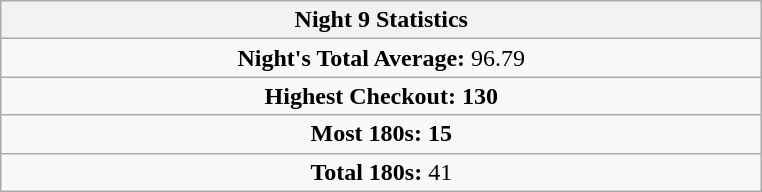<table class=wikitable style="text-align:center">
<tr>
<th width=500>Night 9 Statistics</th>
</tr>
<tr align=center>
<td colspan="3"><strong>Night's Total Average:</strong> 96.79</td>
</tr>
<tr align=center>
<td colspan="3"><strong>Highest Checkout:</strong>  <strong>130</strong></td>
</tr>
<tr align=center>
<td colspan="3"><strong>Most 180s:</strong>  <strong>15</strong></td>
</tr>
<tr align=center>
<td colspan="3"><strong>Total 180s:</strong> 41</td>
</tr>
</table>
